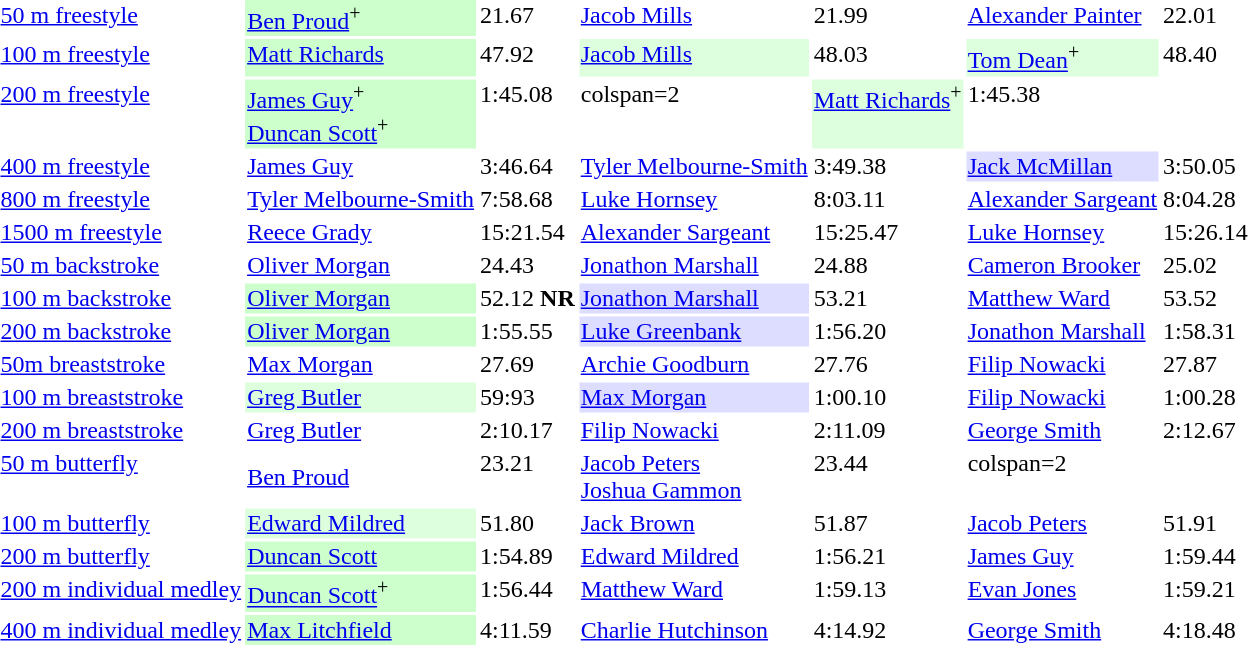<table>
<tr valign="top">
<td><a href='#'>50 m freestyle</a></td>
<td bgcolor=ccffcc><a href='#'>Ben Proud</a><sup>+</sup></td>
<td>21.67</td>
<td><a href='#'>Jacob Mills</a></td>
<td>21.99</td>
<td><a href='#'>Alexander Painter</a></td>
<td>22.01</td>
</tr>
<tr valign="top">
<td><a href='#'>100 m freestyle</a></td>
<td bgcolor=ccffcc><a href='#'>Matt Richards</a></td>
<td>47.92</td>
<td bgcolor=ddffdd><a href='#'>Jacob Mills</a></td>
<td>48.03</td>
<td bgcolor=ddffdd><a href='#'>Tom Dean</a><sup>+</sup></td>
<td>48.40</td>
</tr>
<tr valign="top">
<td><a href='#'>200 m freestyle</a></td>
<td bgcolor=ccffcc><a href='#'>James Guy</a><sup>+</sup><br><a href='#'>Duncan Scott</a><sup>+</sup></td>
<td>1:45.08</td>
<td>colspan=2 </td>
<td bgcolor=ddffdd><a href='#'>Matt Richards</a><sup>+</sup></td>
<td>1:45.38</td>
</tr>
<tr valign="top">
<td><a href='#'>400 m freestyle</a></td>
<td><a href='#'>James Guy</a></td>
<td>3:46.64</td>
<td><a href='#'>Tyler Melbourne-Smith</a></td>
<td>3:49.38</td>
<td bgcolor=ddddff><a href='#'>Jack McMillan</a></td>
<td>3:50.05</td>
</tr>
<tr valign="top">
<td><a href='#'>800 m freestyle</a></td>
<td><a href='#'>Tyler Melbourne-Smith</a></td>
<td>7:58.68</td>
<td><a href='#'>Luke Hornsey</a></td>
<td>8:03.11</td>
<td><a href='#'>Alexander Sargeant</a></td>
<td>8:04.28</td>
</tr>
<tr valign="top">
<td><a href='#'>1500 m freestyle</a></td>
<td><a href='#'>Reece Grady</a></td>
<td>15:21.54</td>
<td><a href='#'>Alexander Sargeant</a></td>
<td>15:25.47</td>
<td><a href='#'>Luke Hornsey</a></td>
<td>15:26.14</td>
</tr>
<tr valign="top">
<td><a href='#'>50 m backstroke</a></td>
<td><a href='#'>Oliver Morgan</a></td>
<td>24.43</td>
<td><a href='#'>Jonathon Marshall</a></td>
<td>24.88</td>
<td><a href='#'>Cameron Brooker</a></td>
<td>25.02</td>
</tr>
<tr valign="top">
<td><a href='#'>100 m backstroke</a></td>
<td bgcolor=ccffcc><a href='#'>Oliver Morgan</a></td>
<td>52.12 <strong>NR</strong></td>
<td bgcolor=ddddff><a href='#'>Jonathon Marshall</a></td>
<td>53.21</td>
<td><a href='#'>Matthew Ward</a></td>
<td>53.52</td>
</tr>
<tr valign="top">
<td><a href='#'>200 m backstroke</a></td>
<td bgcolor=ccffcc><a href='#'>Oliver Morgan</a></td>
<td>1:55.55</td>
<td bgcolor=ddddff><a href='#'>Luke Greenbank</a></td>
<td>1:56.20</td>
<td><a href='#'>Jonathon Marshall</a></td>
<td>1:58.31</td>
</tr>
<tr>
<td><a href='#'>50m breaststroke</a></td>
<td><a href='#'>Max Morgan</a></td>
<td>27.69</td>
<td><a href='#'>Archie Goodburn</a></td>
<td>27.76</td>
<td><a href='#'>Filip Nowacki</a></td>
<td>27.87</td>
</tr>
<tr valign="top">
<td><a href='#'>100 m breaststroke</a></td>
<td bgcolor=ddffdd><a href='#'>Greg Butler</a></td>
<td>59:93</td>
<td bgcolor=ddddff><a href='#'>Max Morgan</a></td>
<td>1:00.10</td>
<td><a href='#'>Filip Nowacki</a></td>
<td>1:00.28</td>
</tr>
<tr valign="top">
<td><a href='#'>200 m breaststroke</a></td>
<td><a href='#'>Greg Butler</a></td>
<td>2:10.17</td>
<td><a href='#'>Filip Nowacki</a></td>
<td>2:11.09</td>
<td><a href='#'>George Smith</a></td>
<td>2:12.67</td>
</tr>
<tr valign="top">
<td><a href='#'>50 m butterfly</a></td>
<td valign=middle><a href='#'>Ben Proud</a></td>
<td>23.21</td>
<td><a href='#'>Jacob Peters</a><br><a href='#'>Joshua Gammon</a></td>
<td>23.44</td>
<td>colspan=2 </td>
</tr>
<tr valign="top">
<td><a href='#'>100 m butterfly</a></td>
<td bgcolor=ddffdd><a href='#'>Edward Mildred</a></td>
<td>51.80</td>
<td><a href='#'>Jack Brown</a></td>
<td>51.87</td>
<td><a href='#'>Jacob Peters</a></td>
<td>51.91</td>
</tr>
<tr valign="top">
<td><a href='#'>200 m butterfly</a></td>
<td bgcolor=ccffcc><a href='#'>Duncan Scott</a></td>
<td>1:54.89</td>
<td><a href='#'>Edward Mildred</a></td>
<td>1:56.21</td>
<td><a href='#'>James Guy</a></td>
<td>1:59.44</td>
</tr>
<tr valign="top">
<td><a href='#'>200 m individual medley</a></td>
<td bgcolor=ccffcc><a href='#'>Duncan Scott</a><sup>+</sup></td>
<td>1:56.44</td>
<td><a href='#'>Matthew Ward</a></td>
<td>1:59.13</td>
<td><a href='#'>Evan Jones</a></td>
<td>1:59.21</td>
</tr>
<tr valign="top">
<td><a href='#'>400 m individual medley</a></td>
<td bgcolor=ccffcc><a href='#'>Max Litchfield</a></td>
<td>4:11.59</td>
<td><a href='#'>Charlie Hutchinson</a></td>
<td>4:14.92</td>
<td><a href='#'>George Smith</a></td>
<td>4:18.48</td>
</tr>
</table>
